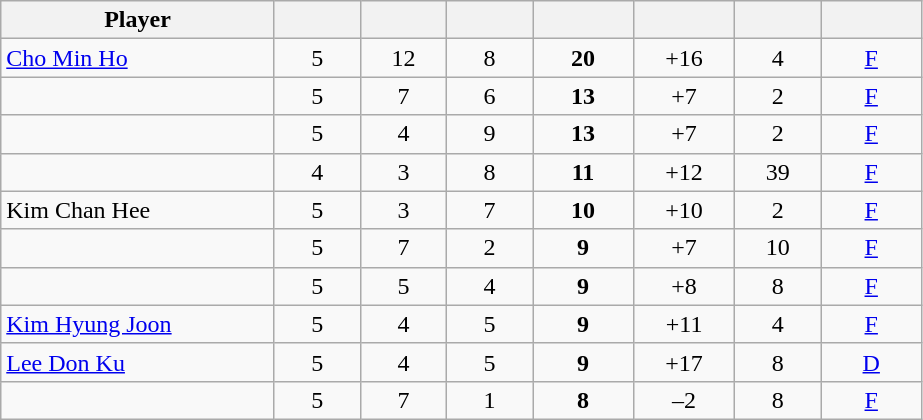<table class="wikitable sortable" style="text-align:center;">
<tr>
<th width="175px">Player</th>
<th width="50px"></th>
<th width="50px"></th>
<th width="50px"></th>
<th width="60px"></th>
<th width="60px"></th>
<th width="50px"></th>
<th width="60px"></th>
</tr>
<tr>
<td align="left"> <a href='#'>Cho Min Ho</a></td>
<td>5</td>
<td>12</td>
<td>8</td>
<td><strong>20</strong></td>
<td>+16</td>
<td>4</td>
<td><a href='#'>F</a></td>
</tr>
<tr>
<td align="left"> </td>
<td>5</td>
<td>7</td>
<td>6</td>
<td><strong>13</strong></td>
<td>+7</td>
<td>2</td>
<td><a href='#'>F</a></td>
</tr>
<tr>
<td align="left"> </td>
<td>5</td>
<td>4</td>
<td>9</td>
<td><strong>13</strong></td>
<td>+7</td>
<td>2</td>
<td><a href='#'>F</a></td>
</tr>
<tr>
<td align="left"> </td>
<td>4</td>
<td>3</td>
<td>8</td>
<td><strong>11</strong></td>
<td>+12</td>
<td>39</td>
<td><a href='#'>F</a></td>
</tr>
<tr>
<td align="left"> Kim Chan Hee</td>
<td>5</td>
<td>3</td>
<td>7</td>
<td><strong>10</strong></td>
<td>+10</td>
<td>2</td>
<td><a href='#'>F</a></td>
</tr>
<tr>
<td align="left"> </td>
<td>5</td>
<td>7</td>
<td>2</td>
<td><strong>9</strong></td>
<td>+7</td>
<td>10</td>
<td><a href='#'>F</a></td>
</tr>
<tr>
<td align="left"> </td>
<td>5</td>
<td>5</td>
<td>4</td>
<td><strong>9</strong></td>
<td>+8</td>
<td>8</td>
<td><a href='#'>F</a></td>
</tr>
<tr>
<td align="left"> <a href='#'>Kim Hyung Joon</a></td>
<td>5</td>
<td>4</td>
<td>5</td>
<td><strong>9</strong></td>
<td>+11</td>
<td>4</td>
<td><a href='#'>F</a></td>
</tr>
<tr>
<td align="left"> <a href='#'>Lee Don Ku</a></td>
<td>5</td>
<td>4</td>
<td>5</td>
<td><strong>9</strong></td>
<td>+17</td>
<td>8</td>
<td><a href='#'>D</a></td>
</tr>
<tr>
<td align="left"> </td>
<td>5</td>
<td>7</td>
<td>1</td>
<td><strong>8</strong></td>
<td>–2</td>
<td>8</td>
<td><a href='#'>F</a></td>
</tr>
</table>
